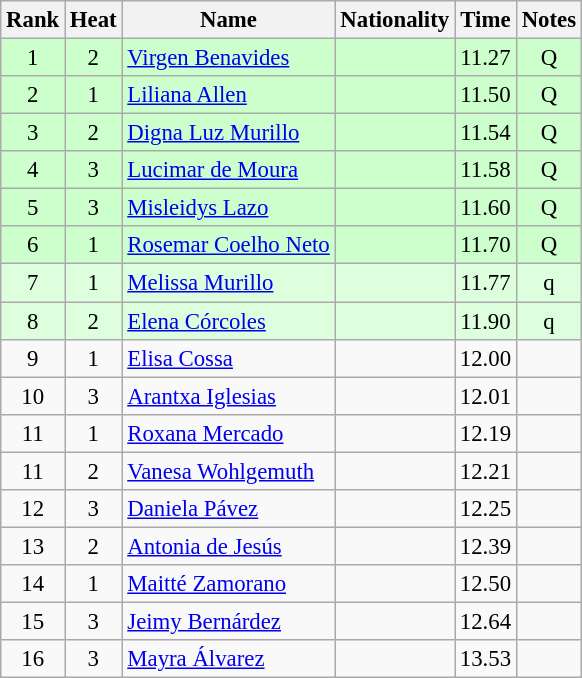<table class="wikitable sortable" style="text-align:center;font-size:95%">
<tr>
<th>Rank</th>
<th>Heat</th>
<th>Name</th>
<th>Nationality</th>
<th>Time</th>
<th>Notes</th>
</tr>
<tr bgcolor=ccffcc>
<td>1</td>
<td>2</td>
<td align=left><a href='#'>Virgen Benavides</a></td>
<td align=left></td>
<td>11.27</td>
<td>Q</td>
</tr>
<tr bgcolor=ccffcc>
<td>2</td>
<td>1</td>
<td align=left><a href='#'>Liliana Allen</a></td>
<td align=left></td>
<td>11.50</td>
<td>Q</td>
</tr>
<tr bgcolor=ccffcc>
<td>3</td>
<td>2</td>
<td align=left><a href='#'>Digna Luz Murillo</a></td>
<td align=left></td>
<td>11.54</td>
<td>Q</td>
</tr>
<tr bgcolor=ccffcc>
<td>4</td>
<td>3</td>
<td align=left><a href='#'>Lucimar de Moura</a></td>
<td align=left></td>
<td>11.58</td>
<td>Q</td>
</tr>
<tr bgcolor=ccffcc>
<td>5</td>
<td>3</td>
<td align=left><a href='#'>Misleidys Lazo</a></td>
<td align=left></td>
<td>11.60</td>
<td>Q</td>
</tr>
<tr bgcolor=ccffcc>
<td>6</td>
<td>1</td>
<td align=left><a href='#'>Rosemar Coelho Neto</a></td>
<td align=left></td>
<td>11.70</td>
<td>Q</td>
</tr>
<tr bgcolor=ddffdd>
<td>7</td>
<td>1</td>
<td align=left><a href='#'>Melissa Murillo</a></td>
<td align=left></td>
<td>11.77</td>
<td>q</td>
</tr>
<tr bgcolor=ddffdd>
<td>8</td>
<td>2</td>
<td align=left><a href='#'>Elena Córcoles</a></td>
<td align=left></td>
<td>11.90</td>
<td>q</td>
</tr>
<tr>
<td>9</td>
<td>1</td>
<td align=left><a href='#'>Elisa Cossa</a></td>
<td align=left></td>
<td>12.00</td>
<td></td>
</tr>
<tr>
<td>10</td>
<td>3</td>
<td align=left><a href='#'>Arantxa Iglesias</a></td>
<td align=left></td>
<td>12.01</td>
<td></td>
</tr>
<tr>
<td>11</td>
<td>1</td>
<td align=left><a href='#'>Roxana Mercado</a></td>
<td align=left></td>
<td>12.19</td>
<td></td>
</tr>
<tr>
<td>11</td>
<td>2</td>
<td align=left><a href='#'>Vanesa Wohlgemuth</a></td>
<td align=left></td>
<td>12.21</td>
<td></td>
</tr>
<tr>
<td>12</td>
<td>3</td>
<td align=left><a href='#'>Daniela Pávez</a></td>
<td align=left></td>
<td>12.25</td>
<td></td>
</tr>
<tr>
<td>13</td>
<td>2</td>
<td align=left><a href='#'>Antonia de Jesús</a></td>
<td align=left></td>
<td>12.39</td>
<td></td>
</tr>
<tr>
<td>14</td>
<td>1</td>
<td align=left><a href='#'>Maitté Zamorano</a></td>
<td align=left></td>
<td>12.50</td>
<td></td>
</tr>
<tr>
<td>15</td>
<td>3</td>
<td align=left><a href='#'>Jeimy Bernárdez</a></td>
<td align=left></td>
<td>12.64</td>
<td></td>
</tr>
<tr>
<td>16</td>
<td>3</td>
<td align=left><a href='#'>Mayra Álvarez</a></td>
<td align=left></td>
<td>13.53</td>
<td></td>
</tr>
</table>
